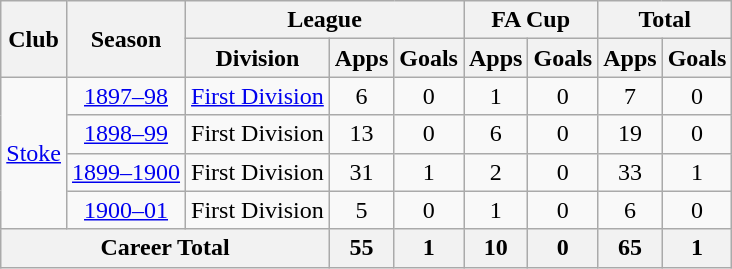<table class="wikitable" style="text-align: center;">
<tr>
<th rowspan="2">Club</th>
<th rowspan="2">Season</th>
<th colspan="3">League</th>
<th colspan="2">FA Cup</th>
<th colspan="2">Total</th>
</tr>
<tr>
<th>Division</th>
<th>Apps</th>
<th>Goals</th>
<th>Apps</th>
<th>Goals</th>
<th>Apps</th>
<th>Goals</th>
</tr>
<tr>
<td rowspan="4"><a href='#'>Stoke</a></td>
<td><a href='#'>1897–98</a></td>
<td><a href='#'>First Division</a></td>
<td>6</td>
<td>0</td>
<td>1</td>
<td>0</td>
<td>7</td>
<td>0</td>
</tr>
<tr>
<td><a href='#'>1898–99</a></td>
<td>First Division</td>
<td>13</td>
<td>0</td>
<td>6</td>
<td>0</td>
<td>19</td>
<td>0</td>
</tr>
<tr>
<td><a href='#'>1899–1900</a></td>
<td>First Division</td>
<td>31</td>
<td>1</td>
<td>2</td>
<td>0</td>
<td>33</td>
<td>1</td>
</tr>
<tr>
<td><a href='#'>1900–01</a></td>
<td>First Division</td>
<td>5</td>
<td>0</td>
<td>1</td>
<td>0</td>
<td>6</td>
<td>0</td>
</tr>
<tr>
<th colspan="3">Career Total</th>
<th>55</th>
<th>1</th>
<th>10</th>
<th>0</th>
<th>65</th>
<th>1</th>
</tr>
</table>
